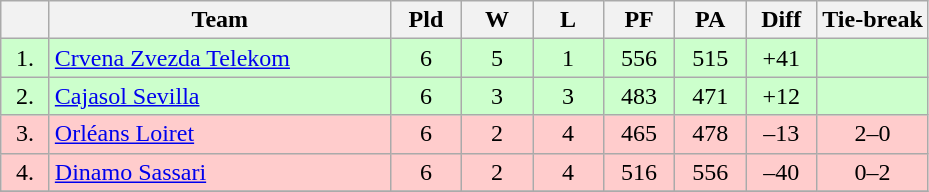<table class="wikitable" style="text-align:center">
<tr>
<th width=25></th>
<th width=220>Team</th>
<th width=40>Pld</th>
<th width=40>W</th>
<th width=40>L</th>
<th width=40>PF</th>
<th width=40>PA</th>
<th width=40>Diff</th>
<th>Tie-break</th>
</tr>
<tr style="background:#ccffcc;">
<td>1.</td>
<td align=left> <a href='#'>Crvena Zvezda Telekom</a></td>
<td>6</td>
<td>5</td>
<td>1</td>
<td>556</td>
<td>515</td>
<td>+41</td>
<td></td>
</tr>
<tr style="background:#ccffcc;">
<td>2.</td>
<td align=left> <a href='#'>Cajasol Sevilla</a></td>
<td>6</td>
<td>3</td>
<td>3</td>
<td>483</td>
<td>471</td>
<td>+12</td>
<td></td>
</tr>
<tr style="background:#ffcccc;">
<td>3.</td>
<td align=left> <a href='#'>Orléans Loiret</a></td>
<td>6</td>
<td>2</td>
<td>4</td>
<td>465</td>
<td>478</td>
<td>–13</td>
<td>2–0</td>
</tr>
<tr style="background:#ffcccc;">
<td>4.</td>
<td align=left> <a href='#'>Dinamo Sassari</a></td>
<td>6</td>
<td>2</td>
<td>4</td>
<td>516</td>
<td>556</td>
<td>–40</td>
<td>0–2</td>
</tr>
<tr>
</tr>
</table>
